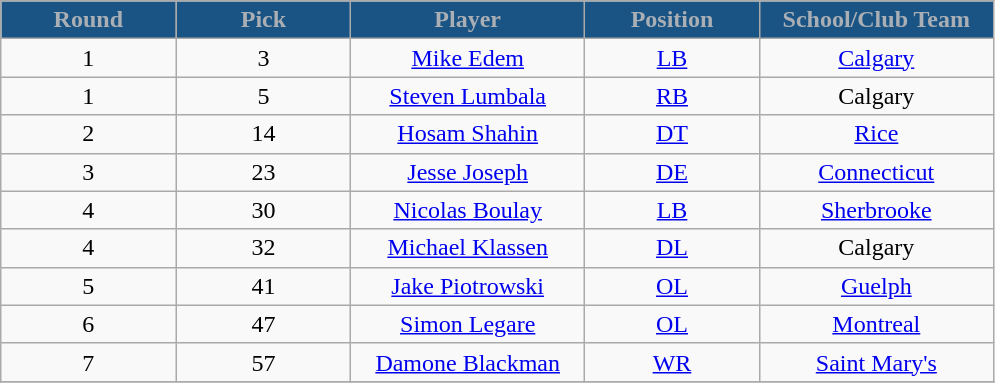<table class="wikitable sortable">
<tr>
<th style="background:#1A5484;color:#A9AFB5;" width="15%">Round</th>
<th style="background:#1A5484;color:#A9AFB5;" width="15%">Pick</th>
<th style="background:#1A5484;color:#A9AFB5;" width="20%">Player</th>
<th style="background:#1A5484;color:#A9AFB5;" width="15%">Position</th>
<th style="background:#1A5484;color:#A9AFB5;" width="20%">School/Club Team</th>
</tr>
<tr align="center">
<td align=center>1</td>
<td>3</td>
<td><a href='#'>Mike Edem</a></td>
<td><a href='#'>LB</a></td>
<td><a href='#'>Calgary</a></td>
</tr>
<tr align="center">
<td align=center>1</td>
<td>5</td>
<td><a href='#'>Steven Lumbala</a></td>
<td><a href='#'>RB</a></td>
<td>Calgary</td>
</tr>
<tr align="center">
<td align=center>2</td>
<td>14</td>
<td><a href='#'>Hosam Shahin</a></td>
<td><a href='#'>DT</a></td>
<td><a href='#'>Rice</a></td>
</tr>
<tr align="center">
<td align=center>3</td>
<td>23</td>
<td><a href='#'>Jesse Joseph</a></td>
<td><a href='#'>DE</a></td>
<td><a href='#'>Connecticut</a></td>
</tr>
<tr align="center">
<td align=center>4</td>
<td>30</td>
<td><a href='#'>Nicolas Boulay</a></td>
<td><a href='#'>LB</a></td>
<td><a href='#'>Sherbrooke</a></td>
</tr>
<tr align="center">
<td align=center>4</td>
<td>32</td>
<td><a href='#'>Michael Klassen</a></td>
<td><a href='#'>DL</a></td>
<td>Calgary</td>
</tr>
<tr align="center">
<td align=center>5</td>
<td>41</td>
<td><a href='#'>Jake Piotrowski</a></td>
<td><a href='#'>OL</a></td>
<td><a href='#'>Guelph</a></td>
</tr>
<tr align="center">
<td align=center>6</td>
<td>47</td>
<td><a href='#'>Simon Legare</a></td>
<td><a href='#'>OL</a></td>
<td><a href='#'>Montreal</a></td>
</tr>
<tr align="center">
<td align=center>7</td>
<td>57</td>
<td><a href='#'>Damone Blackman</a></td>
<td><a href='#'>WR</a></td>
<td><a href='#'>Saint Mary's</a></td>
</tr>
<tr>
</tr>
</table>
